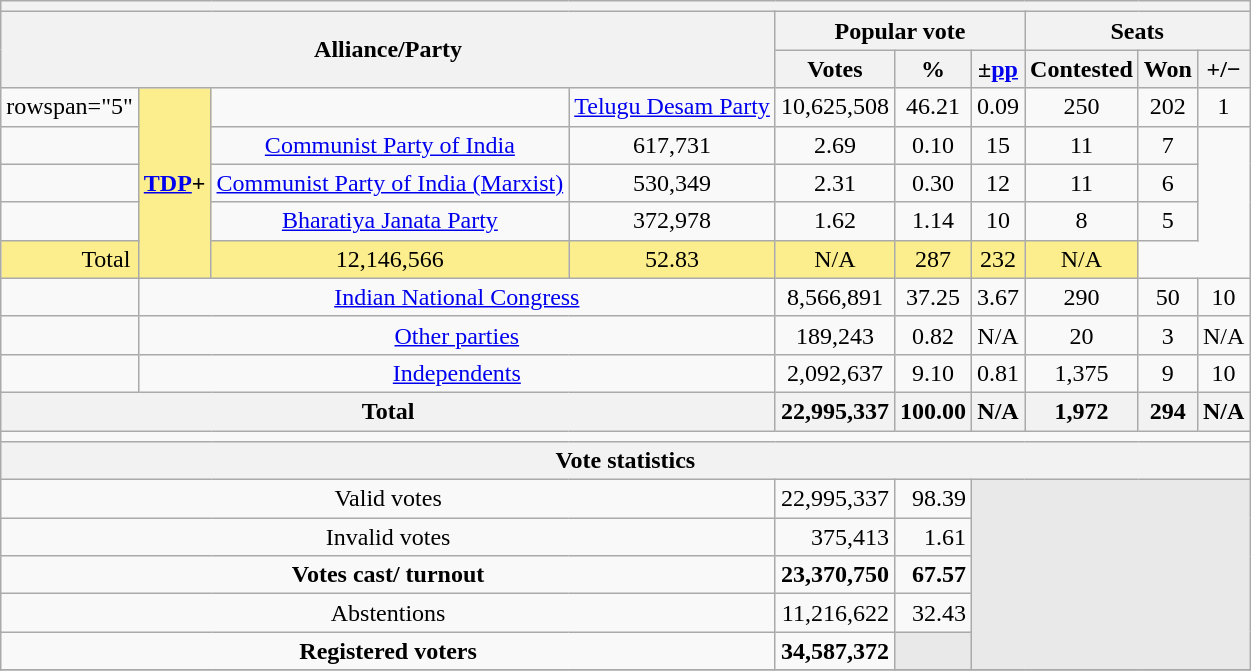<table class="wikitable sortable" style="text-align:center;">
<tr>
<th colspan=10></th>
</tr>
<tr>
<th colspan="4" rowspan="2">Alliance/Party</th>
<th colspan="3">Popular vote</th>
<th colspan="3">Seats</th>
</tr>
<tr>
<th>Votes</th>
<th>%</th>
<th>±<a href='#'>pp</a></th>
<th>Contested</th>
<th>Won</th>
<th><strong>+/−</strong></th>
</tr>
<tr>
<td>rowspan="5" </td>
<th rowspan="5" style="background:#FCEE8D"><a href='#'>TDP</a>+</th>
<td></td>
<td><a href='#'>Telugu Desam Party</a></td>
<td>10,625,508</td>
<td>46.21</td>
<td> 0.09</td>
<td>250</td>
<td>202</td>
<td> 1</td>
</tr>
<tr>
<td></td>
<td><a href='#'>Communist Party of India</a></td>
<td>617,731</td>
<td>2.69</td>
<td> 0.10</td>
<td>15</td>
<td>11</td>
<td> 7</td>
</tr>
<tr>
<td></td>
<td><a href='#'>Communist Party of India (Marxist)</a></td>
<td>530,349</td>
<td>2.31</td>
<td> 0.30</td>
<td>12</td>
<td>11</td>
<td> 6</td>
</tr>
<tr>
<td></td>
<td><a href='#'>Bharatiya Janata Party</a></td>
<td>372,978</td>
<td>1.62</td>
<td> 1.14</td>
<td>10</td>
<td>8</td>
<td> 5</td>
</tr>
<tr>
<td colspan="2" style="background:#FCEE8D">Total</td>
<td style="background:#FCEE8D">12,146,566</td>
<td style="background:#FCEE8D">52.83</td>
<td style="background:#FCEE8D">N/A</td>
<td style="background:#FCEE8D">287</td>
<td style="background:#FCEE8D">232</td>
<td style="background:#FCEE8D">N/A</td>
</tr>
<tr>
<td></td>
<td colspan=3><a href='#'>Indian National Congress</a></td>
<td>8,566,891</td>
<td>37.25</td>
<td> 3.67</td>
<td>290</td>
<td>50</td>
<td> 10</td>
</tr>
<tr>
<td></td>
<td colspan="3"><a href='#'>Other parties</a></td>
<td>189,243</td>
<td>0.82</td>
<td>N/A</td>
<td>20</td>
<td>3</td>
<td>N/A</td>
</tr>
<tr>
<td></td>
<td colspan="3"><a href='#'>Independents</a></td>
<td>2,092,637</td>
<td>9.10</td>
<td> 0.81</td>
<td>1,375</td>
<td>9</td>
<td> 10</td>
</tr>
<tr>
<th colspan="4">Total</th>
<th>22,995,337</th>
<th>100.00</th>
<th>N/A</th>
<th>1,972</th>
<th>294</th>
<th>N/A</th>
</tr>
<tr>
<td colspan="10"></td>
</tr>
<tr>
<th colspan="10">Vote statistics</th>
</tr>
<tr>
<td colspan="4">Valid votes</td>
<td align="right">22,995,337</td>
<td align="right">98.39</td>
<th colspan="4" rowspan="5" style="background-color:#E9E9E9"></th>
</tr>
<tr>
<td colspan="4">Invalid votes</td>
<td align="right">375,413</td>
<td align="right">1.61</td>
</tr>
<tr>
<td colspan="4"><strong>Votes cast/ turnout</strong></td>
<td align="right"><strong>23,370,750</strong></td>
<td align="right"><strong>67.57</strong></td>
</tr>
<tr>
<td colspan="4">Abstentions</td>
<td align="right">11,216,622</td>
<td align="right">32.43</td>
</tr>
<tr>
<td colspan="4"><strong>Registered voters</strong></td>
<td align="right"><strong>34,587,372</strong></td>
<td style="background-color:#E9E9E9"></td>
</tr>
<tr>
</tr>
</table>
